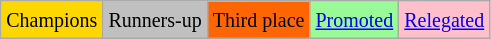<table class="wikitable">
<tr>
<td bgcolor=gold><small>Champions</small></td>
<td bgcolor=silver><small>Runners-up</small></td>
<td bgcolor=ff6600><small>Third place</small></td>
<td bgcolor=palegreen><small><a href='#'>Promoted</a></small></td>
<td bgcolor=pink><small><a href='#'>Relegated</a></small></td>
</tr>
</table>
